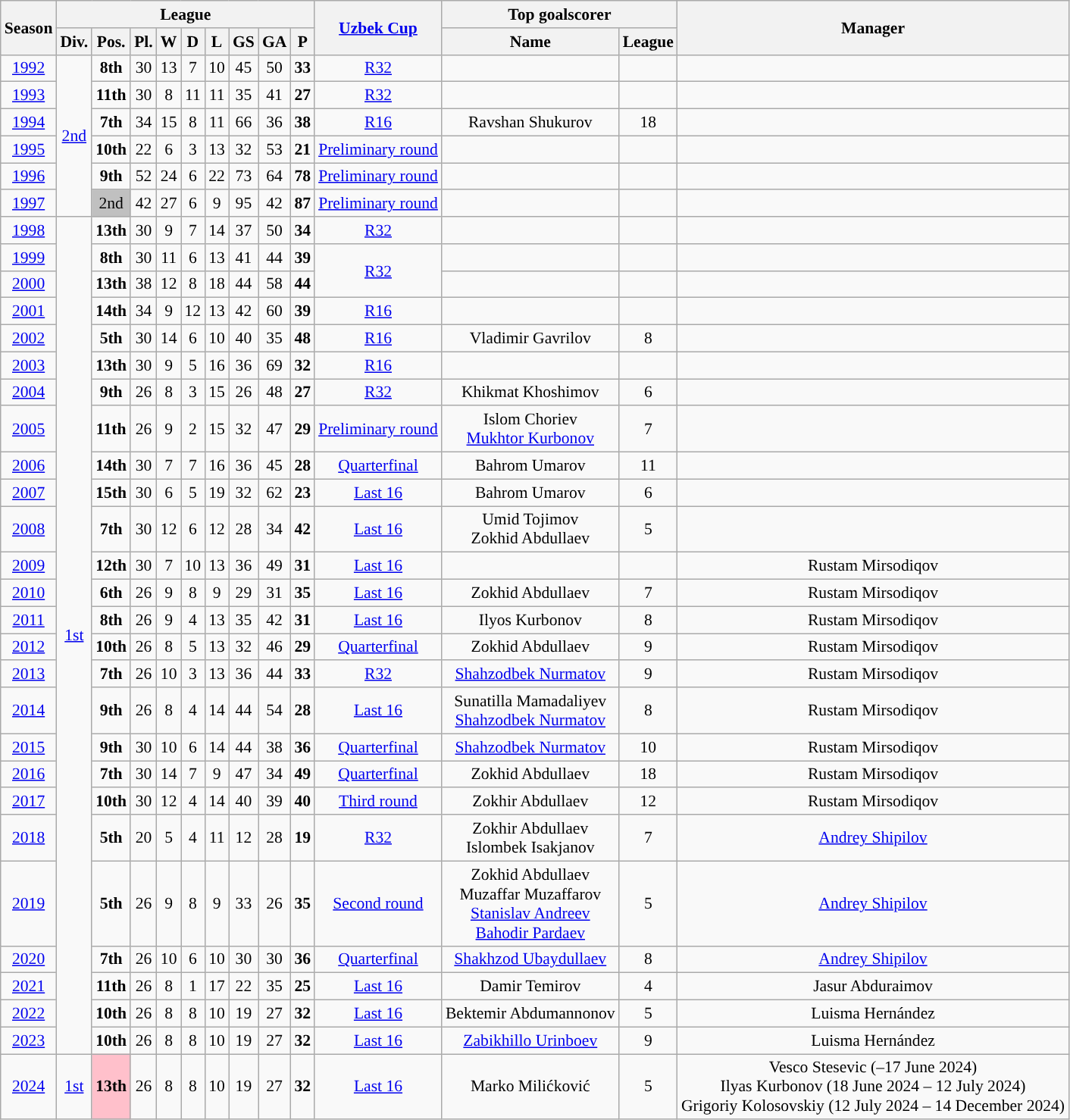<table class="wikitable mw-collapsible mw-collapsed" align=center cellspacing="0" cellpadding="3" style="border:1px solid #AAAAAA;font-size:90%">
<tr style="background:#efefef;">
<th rowspan="2">Season</th>
<th colspan="9">League</th>
<th rowspan="2"><a href='#'>Uzbek Cup</a></th>
<th colspan="2">Top goalscorer</th>
<th rowspan="2">Manager</th>
</tr>
<tr>
<th>Div.</th>
<th>Pos.</th>
<th>Pl.</th>
<th>W</th>
<th>D</th>
<th>L</th>
<th>GS</th>
<th>GA</th>
<th>P</th>
<th>Name</th>
<th>League</th>
</tr>
<tr>
<td align=center><a href='#'>1992</a></td>
<td rowspan=6 align=center><a href='#'>2nd</a></td>
<td align=center><strong>8th</strong></td>
<td align=center>30</td>
<td align=center>13</td>
<td align=center>7</td>
<td align=center>10</td>
<td align=center>45</td>
<td align=center>50</td>
<td align=center><strong>33</strong></td>
<td align=center><a href='#'>R32</a></td>
<td align=center></td>
<td align=center></td>
<td align=center></td>
</tr>
<tr>
<td align=center><a href='#'>1993</a></td>
<td align=center><strong>11th</strong></td>
<td align=center>30</td>
<td align=center>8</td>
<td align=center>11</td>
<td align=center>11</td>
<td align=center>35</td>
<td align=center>41</td>
<td align=center><strong>27</strong></td>
<td align=center><a href='#'>R32</a></td>
<td align=center></td>
<td align=center></td>
<td align=center></td>
</tr>
<tr>
<td align=center><a href='#'>1994</a></td>
<td align=center><strong>7th</strong></td>
<td align=center>34</td>
<td align=center>15</td>
<td align=center>8</td>
<td align=center>11</td>
<td align=center>66</td>
<td align=center>36</td>
<td align=center><strong>38</strong></td>
<td align=center><a href='#'>R16</a></td>
<td align=center> Ravshan Shukurov</td>
<td align=center>18</td>
<td align=center></td>
</tr>
<tr>
<td align=center><a href='#'>1995</a></td>
<td align=center><strong>10th</strong></td>
<td align=center>22</td>
<td align=center>6</td>
<td align=center>3</td>
<td align=center>13</td>
<td align=center>32</td>
<td align=center>53</td>
<td align=center><strong>21</strong></td>
<td align=center><a href='#'>Preliminary round</a></td>
<td align=center></td>
<td align=center></td>
<td align=center></td>
</tr>
<tr>
<td align=center><a href='#'>1996</a></td>
<td align=center><strong>9th</strong></td>
<td align=center>52</td>
<td align=center>24</td>
<td align=center>6</td>
<td align=center>22</td>
<td align=center>73</td>
<td align=center>64</td>
<td align=center><strong>78</strong></td>
<td align=center><a href='#'>Preliminary round</a></td>
<td align=center></td>
<td align=center></td>
<td align=center></td>
</tr>
<tr>
<td align=center><a href='#'>1997</a></td>
<td style="text-align:center; background:silver;">2nd</td>
<td align=center>42</td>
<td align=center>27</td>
<td align=center>6</td>
<td align=center>9</td>
<td align=center>95</td>
<td align=center>42</td>
<td align=center><strong>87</strong></td>
<td align=center><a href='#'>Preliminary round</a></td>
<td align=center></td>
<td align=center></td>
<td align=center></td>
</tr>
<tr>
<td align=center><a href='#'>1998</a></td>
<td rowspan=26 align=center><a href='#'>1st</a></td>
<td align=center><strong>13th</strong></td>
<td align=center>30</td>
<td align=center>9</td>
<td align=center>7</td>
<td align=center>14</td>
<td align=center>37</td>
<td align=center>50</td>
<td align=center><strong>34</strong></td>
<td align=center><a href='#'>R32</a></td>
<td align=center></td>
<td align=center></td>
<td align=center></td>
</tr>
<tr>
<td align=center><a href='#'>1999</a></td>
<td align=center><strong>8th</strong></td>
<td align=center>30</td>
<td align=center>11</td>
<td align=center>6</td>
<td align=center>13</td>
<td align=center>41</td>
<td align=center>44</td>
<td align=center><strong>39</strong></td>
<td rowspan="2" align=center><a href='#'>R32</a></td>
<td align=center></td>
<td align=center></td>
<td align=center></td>
</tr>
<tr>
<td align=center><a href='#'>2000</a></td>
<td align=center><strong>13th</strong></td>
<td align=center>38</td>
<td align=center>12</td>
<td align=center>8</td>
<td align=center>18</td>
<td align=center>44</td>
<td align=center>58</td>
<td align=center><strong>44</strong></td>
<td align=center></td>
<td align=center></td>
<td align=center></td>
</tr>
<tr>
<td align=center><a href='#'>2001</a></td>
<td align=center><strong>14th</strong></td>
<td align=center>34</td>
<td align=center>9</td>
<td align=center>12</td>
<td align=center>13</td>
<td align=center>42</td>
<td align=center>60</td>
<td align=center><strong>39</strong></td>
<td align=center><a href='#'>R16</a></td>
<td align=center></td>
<td align=center></td>
<td align=center></td>
</tr>
<tr>
<td align=center><a href='#'>2002</a></td>
<td align=center><strong>5th</strong></td>
<td align=center>30</td>
<td align=center>14</td>
<td align=center>6</td>
<td align=center>10</td>
<td align=center>40</td>
<td align=center>35</td>
<td align=center><strong>48</strong></td>
<td align=center><a href='#'>R16</a></td>
<td align=center> Vladimir Gavrilov</td>
<td align=center>8</td>
<td align=center></td>
</tr>
<tr>
<td align=center><a href='#'>2003</a></td>
<td align=center><strong>13th</strong></td>
<td align=center>30</td>
<td align=center>9</td>
<td align=center>5</td>
<td align=center>16</td>
<td align=center>36</td>
<td align=center>69</td>
<td align=center><strong>32</strong></td>
<td style="text-align:center;"><a href='#'>R16</a></td>
<td align=center></td>
<td align=center></td>
<td align=center></td>
</tr>
<tr>
<td align=center><a href='#'>2004</a></td>
<td align=center><strong>9th</strong></td>
<td align=center>26</td>
<td align=center>8</td>
<td align=center>3</td>
<td align=center>15</td>
<td align=center>26</td>
<td align=center>48</td>
<td align=center><strong>27</strong></td>
<td align=center><a href='#'>R32</a></td>
<td align=center> Khikmat Khoshimov</td>
<td align=center>6</td>
<td align=center></td>
</tr>
<tr>
<td align=center><a href='#'>2005</a></td>
<td align=center><strong>11th</strong></td>
<td align=center>26</td>
<td align=center>9</td>
<td align=center>2</td>
<td align=center>15</td>
<td align=center>32</td>
<td align=center>47</td>
<td align=center><strong>29</strong></td>
<td align=center><a href='#'>Preliminary round</a></td>
<td align=center> Islom Choriev <br>  <a href='#'>Mukhtor Kurbonov</a></td>
<td align=center>7</td>
<td align=center></td>
</tr>
<tr>
<td align=center><a href='#'>2006</a></td>
<td align=center><strong>14th</strong></td>
<td align=center>30</td>
<td align=center>7</td>
<td align=center>7</td>
<td align=center>16</td>
<td align=center>36</td>
<td align=center>45</td>
<td align=center><strong>28</strong></td>
<td align=center><a href='#'>Quarterfinal</a></td>
<td align=center> Bahrom Umarov</td>
<td align=center>11</td>
<td align=center></td>
</tr>
<tr>
<td align=center><a href='#'>2007</a></td>
<td align=center><strong>15th</strong></td>
<td align=center>30</td>
<td align=center>6</td>
<td align=center>5</td>
<td align=center>19</td>
<td align=center>32</td>
<td align=center>62</td>
<td align=center><strong>23</strong></td>
<td align=center><a href='#'>Last 16</a></td>
<td align=center> Bahrom Umarov</td>
<td align=center>6</td>
<td align=center></td>
</tr>
<tr>
<td align=center><a href='#'>2008</a></td>
<td align=center><strong>7th</strong></td>
<td align=center>30</td>
<td align=center>12</td>
<td align=center>6</td>
<td align=center>12</td>
<td align=center>28</td>
<td align=center>34</td>
<td align=center><strong>42</strong></td>
<td align=center><a href='#'>Last 16</a></td>
<td align=center> Umid Tojimov <br>  Zokhid Abdullaev</td>
<td align=center>5</td>
<td align=center></td>
</tr>
<tr>
<td align=center><a href='#'>2009</a></td>
<td align=center><strong>12th</strong></td>
<td align=center>30</td>
<td align=center>7</td>
<td align=center>10</td>
<td align=center>13</td>
<td align=center>36</td>
<td align=center>49</td>
<td align=center><strong>31</strong></td>
<td align=center><a href='#'>Last 16</a></td>
<td align=center></td>
<td align=center></td>
<td align=center> Rustam Mirsodiqov</td>
</tr>
<tr>
<td align=center><a href='#'>2010</a></td>
<td align=center><strong>6th</strong></td>
<td align=center>26</td>
<td align=center>9</td>
<td align=center>8</td>
<td align=center>9</td>
<td align=center>29</td>
<td align=center>31</td>
<td align=center><strong>35</strong></td>
<td align=center><a href='#'>Last 16</a></td>
<td align=center> Zokhid Abdullaev</td>
<td align=center>7</td>
<td align=center> Rustam Mirsodiqov</td>
</tr>
<tr>
<td align=center><a href='#'>2011</a></td>
<td align=center><strong>8th</strong></td>
<td align=center>26</td>
<td align=center>9</td>
<td align=center>4</td>
<td align=center>13</td>
<td align=center>35</td>
<td align=center>42</td>
<td align=center><strong>31</strong></td>
<td align=center><a href='#'>Last 16</a></td>
<td align=center> Ilyos Kurbonov</td>
<td align=center>8</td>
<td align=center> Rustam Mirsodiqov</td>
</tr>
<tr>
<td align=center><a href='#'>2012</a></td>
<td align=center><strong>10th</strong></td>
<td align=center>26</td>
<td align=center>8</td>
<td align=center>5</td>
<td align=center>13</td>
<td align=center>32</td>
<td align=center>46</td>
<td align=center><strong>29</strong></td>
<td align=center><a href='#'>Quarterfinal</a></td>
<td align=center> Zokhid Abdullaev</td>
<td align=center>9</td>
<td align=center> Rustam Mirsodiqov</td>
</tr>
<tr>
<td align=center><a href='#'>2013</a></td>
<td align=center><strong>7th</strong></td>
<td align=center>26</td>
<td align=center>10</td>
<td align=center>3</td>
<td align=center>13</td>
<td align=center>36</td>
<td align=center>44</td>
<td align=center><strong>33</strong></td>
<td align=center><a href='#'>R32</a></td>
<td align=center> <a href='#'>Shahzodbek Nurmatov</a></td>
<td align=center>9</td>
<td align=center> Rustam Mirsodiqov</td>
</tr>
<tr>
<td align=center><a href='#'>2014</a></td>
<td align=center><strong>9th</strong></td>
<td align=center>26</td>
<td align=center>8</td>
<td align=center>4</td>
<td align=center>14</td>
<td align=center>44</td>
<td align=center>54</td>
<td align=center><strong>28</strong></td>
<td align=center><a href='#'>Last 16</a></td>
<td align=center> Sunatilla Mamadaliyev <br>  <a href='#'>Shahzodbek Nurmatov</a></td>
<td align=center>8</td>
<td align=center> Rustam Mirsodiqov</td>
</tr>
<tr>
<td align=center><a href='#'>2015</a></td>
<td align=center><strong>9th</strong></td>
<td align=center>30</td>
<td align=center>10</td>
<td align=center>6</td>
<td align=center>14</td>
<td align=center>44</td>
<td align=center>38</td>
<td align=center><strong>36</strong></td>
<td align=center><a href='#'>Quarterfinal</a></td>
<td align=center> <a href='#'>Shahzodbek Nurmatov</a></td>
<td align=center>10</td>
<td align=center> Rustam Mirsodiqov</td>
</tr>
<tr>
<td align=center><a href='#'>2016</a></td>
<td align=center><strong>7th</strong></td>
<td align=center>30</td>
<td align=center>14</td>
<td align=center>7</td>
<td align=center>9</td>
<td align=center>47</td>
<td align=center>34</td>
<td align=center><strong>49</strong></td>
<td align=center><a href='#'>Quarterfinal</a></td>
<td align=center> Zokhid Abdullaev</td>
<td align=center>18</td>
<td align=center> Rustam Mirsodiqov</td>
</tr>
<tr>
<td align=center><a href='#'>2017</a></td>
<td align:center><strong>10th</strong></td>
<td align=center>30</td>
<td align=center>12</td>
<td align=center>4</td>
<td align=center>14</td>
<td align=center>40</td>
<td align=center>39</td>
<td align=center><strong>40</strong></td>
<td align=center><a href='#'>Third round</a></td>
<td align=center> Zokhir Abdullaev</td>
<td align=center>12</td>
<td align=center> Rustam Mirsodiqov</td>
</tr>
<tr>
<td align=center><a href='#'>2018</a></td>
<td align=center><strong>5th</strong></td>
<td align=center>20</td>
<td align=center>5</td>
<td align=center>4</td>
<td align=center>11</td>
<td align=center>12</td>
<td align=center>28</td>
<td align=center><strong>19</strong></td>
<td align=center><a href='#'>R32</a></td>
<td align=center> Zokhir Abdullaev <br>  Islombek Isakjanov</td>
<td align=center>7</td>
<td align=center> <a href='#'>Andrey Shipilov</a></td>
</tr>
<tr>
<td align=center><a href='#'>2019</a></td>
<td align=center><strong>5th</strong></td>
<td align=center>26</td>
<td align=center>9</td>
<td align=center>8</td>
<td align=center>9</td>
<td align=center>33</td>
<td align=center>26</td>
<td align=center><strong>35</strong></td>
<td align=center><a href='#'>Second round</a></td>
<td align=center> Zokhid Abdullaev <br>  Muzaffar Muzaffarov <br>  <a href='#'>Stanislav Andreev</a> <br>  <a href='#'>Bahodir Pardaev</a></td>
<td align=center>5</td>
<td align=center> <a href='#'>Andrey Shipilov</a></td>
</tr>
<tr>
<td align=center><a href='#'>2020</a></td>
<td align=center><strong>7th</strong></td>
<td align=center>26</td>
<td align=center>10</td>
<td align=center>6</td>
<td align=center>10</td>
<td align=center>30</td>
<td align=center>30</td>
<td align=center><strong>36</strong></td>
<td align=center><a href='#'>Quarterfinal</a></td>
<td align=center> <a href='#'>Shakhzod Ubaydullaev</a></td>
<td align=center>8</td>
<td align=center> <a href='#'>Andrey Shipilov</a></td>
</tr>
<tr>
<td align=center><a href='#'>2021</a></td>
<td align=center><strong>11th</strong></td>
<td align=center>26</td>
<td align=center>8</td>
<td align=center>1</td>
<td align=center>17</td>
<td align=center>22</td>
<td align=center>35</td>
<td align=center><strong>25</strong></td>
<td align=center><a href='#'>Last 16</a></td>
<td align=center> Damir Temirov</td>
<td align=center>4</td>
<td align=center> Jasur Abduraimov</td>
</tr>
<tr>
<td align=center><a href='#'>2022</a></td>
<td align=center><strong>10th</strong></td>
<td align=center>26</td>
<td align=center>8</td>
<td align=center>8</td>
<td align=center>10</td>
<td align=center>19</td>
<td align=center>27</td>
<td align=center><strong>32</strong></td>
<td align=center><a href='#'>Last 16</a></td>
<td align=center> Bektemir Abdumannonov</td>
<td align=center>5</td>
<td align=center> Luisma Hernández</td>
</tr>
<tr>
<td align=center><a href='#'>2023</a></td>
<td align=center><strong>10th</strong></td>
<td align=center>26</td>
<td align=center>8</td>
<td align=center>8</td>
<td align=center>10</td>
<td align=center>19</td>
<td align=center>27</td>
<td align=center><strong>32</strong></td>
<td align=center><a href='#'>Last 16</a></td>
<td align=center> <a href='#'>Zabikhillo Urinboev</a></td>
<td align=center>9</td>
<td align=center> Luisma Hernández</td>
</tr>
<tr>
<td align=center><a href='#'>2024</a></td>
<td align=center><a href='#'>1st</a></td>
<td bgcolor=pink align=center><strong>13th</strong></td>
<td align=center>26</td>
<td align=center>8</td>
<td align=center>8</td>
<td align=center>10</td>
<td align=center>19</td>
<td align=center>27</td>
<td align=center><strong>32</strong></td>
<td align=center><a href='#'>Last 16</a></td>
<td align=center> Marko Milićković</td>
<td align=center>5</td>
<td align=center> Vesco Stesevic (–17 June 2024) <br>  Ilyas Kurbonov (18 June 2024 – 12 July 2024) <br>  Grigoriy Kolosovskiy (12 July 2024 – 14 December 2024)</td>
</tr>
</table>
